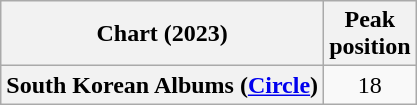<table class="wikitable plainrowheaders" style="text-align:center">
<tr>
<th scope="col">Chart (2023)</th>
<th scope="col">Peak<br>position</th>
</tr>
<tr>
<th scope="row">South Korean Albums (<a href='#'>Circle</a>)</th>
<td>18</td>
</tr>
</table>
